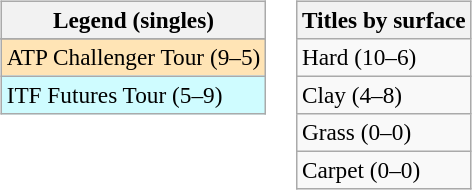<table>
<tr valign=top>
<td><br><table class=wikitable style=font-size:97%>
<tr>
<th>Legend (singles)</th>
</tr>
<tr bgcolor=e5d1cb>
</tr>
<tr bgcolor=moccasin>
<td>ATP Challenger Tour (9–5)</td>
</tr>
<tr bgcolor=cffcff>
<td>ITF Futures Tour (5–9)</td>
</tr>
</table>
</td>
<td><br><table class=wikitable style=font-size:97%>
<tr>
<th>Titles by surface</th>
</tr>
<tr>
<td>Hard (10–6)</td>
</tr>
<tr>
<td>Clay (4–8)</td>
</tr>
<tr>
<td>Grass (0–0)</td>
</tr>
<tr>
<td>Carpet (0–0)</td>
</tr>
</table>
</td>
</tr>
</table>
